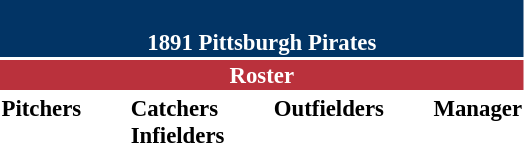<table class="toccolours" style="font-size: 95%;">
<tr>
<th colspan="10" style="background-color: #023465; color: #FFFFFF; text-align: center;"><br>1891 Pittsburgh Pirates</th>
</tr>
<tr>
<td colspan="10" style="background-color: #ba313c; color: white; text-align: center;"><strong>Roster</strong></td>
</tr>
<tr>
<td valign="top"><strong>Pitchers</strong><br>



</td>
<td width="25px"></td>
<td valign="top"><strong>Catchers</strong><br>



<strong>Infielders</strong>






</td>
<td width="25px"></td>
<td valign="top"><strong>Outfielders</strong><br>





</td>
<td width="25px"></td>
<td valign="top"><strong>Manager</strong><br>
</td>
</tr>
</table>
